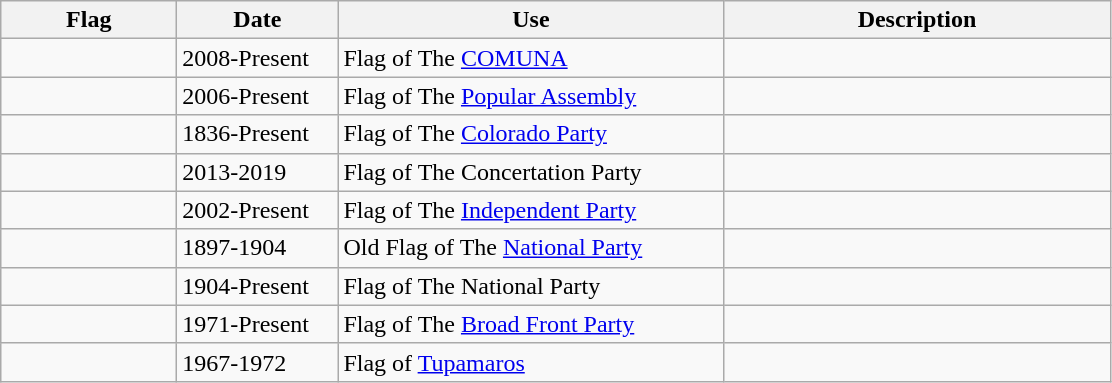<table class="wikitable">
<tr>
<th style="width:110px;">Flag</th>
<th style="width:100px;">Date</th>
<th style="width:250px;">Use</th>
<th style="width:250px;">Description</th>
</tr>
<tr>
<td></td>
<td>2008-Present</td>
<td>Flag of The <a href='#'>COMUNA</a></td>
<td></td>
</tr>
<tr>
<td></td>
<td>2006-Present</td>
<td>Flag of The <a href='#'>Popular Assembly</a></td>
<td></td>
</tr>
<tr>
<td></td>
<td>1836-Present</td>
<td>Flag of The <a href='#'>Colorado Party</a></td>
<td></td>
</tr>
<tr>
<td></td>
<td>2013-2019</td>
<td>Flag of The Concertation Party</td>
<td></td>
</tr>
<tr>
<td></td>
<td>2002-Present</td>
<td>Flag of The <a href='#'>Independent Party</a></td>
<td></td>
</tr>
<tr>
<td></td>
<td>1897-1904</td>
<td>Old Flag of The <a href='#'>National Party</a></td>
<td></td>
</tr>
<tr>
<td></td>
<td>1904-Present</td>
<td>Flag of The National Party</td>
<td></td>
</tr>
<tr>
<td></td>
<td>1971-Present</td>
<td>Flag of The <a href='#'>Broad Front Party</a></td>
<td></td>
</tr>
<tr>
<td></td>
<td>1967-1972</td>
<td>Flag of <a href='#'>Tupamaros</a></td>
<td></td>
</tr>
</table>
